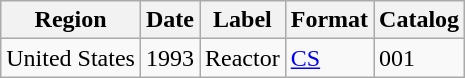<table class="wikitable">
<tr>
<th>Region</th>
<th>Date</th>
<th>Label</th>
<th>Format</th>
<th>Catalog</th>
</tr>
<tr>
<td>United States</td>
<td>1993</td>
<td>Reactor</td>
<td><a href='#'>CS</a></td>
<td>001</td>
</tr>
</table>
